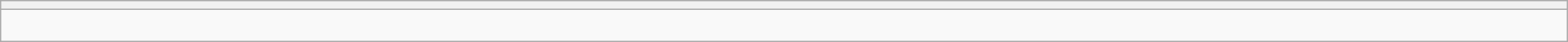<table style="width:100%" class="wikitable collapsible collapsed">
<tr>
<th></th>
</tr>
<tr>
<td><br>




</td>
</tr>
</table>
